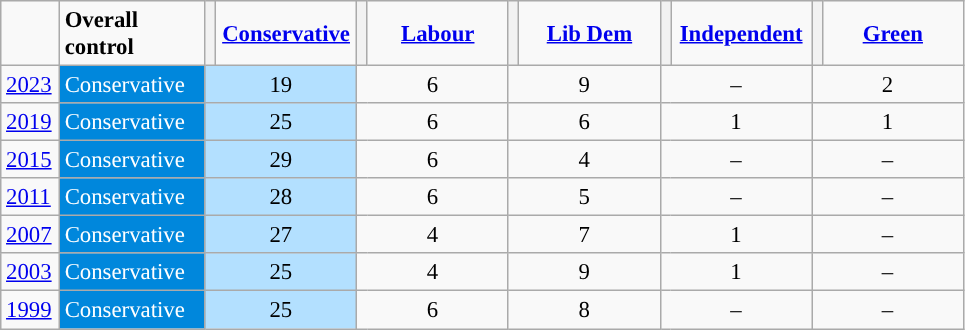<table class="wikitable" style="text-align:left; padding-left:1em; font-size: 95%">
<tr>
<td width=32></td>
<td width=90><strong>Overall control</strong></td>
<th style="background-color: "></th>
<td width=87 align="center"><strong><a href='#'>Conservative</a></strong></td>
<th style="background-color: "></th>
<td width=87 align="center"><strong><a href='#'>Labour</a></strong></td>
<th style="background-color: "></th>
<td width=87 align="center"><strong><a href='#'>Lib Dem</a></strong></td>
<th style="background-color: "></th>
<td width=87 align="center"><strong><a href='#'>Independent</a></strong></td>
<th style="background-color: "></th>
<td width=87 align="center"><strong><a href='#'>Green</a></strong></td>
</tr>
<tr>
<td><a href='#'>2023</a></td>
<td style="background:#0087DC; color:white">Conservative</td>
<td colspan=2 align="center" style="background:#B3E0FF">19</td>
<td colspan=2 align="center">6</td>
<td colspan=2 align="center">9</td>
<td colspan=2 align="center">–</td>
<td colspan=2 align="center">2</td>
</tr>
<tr>
<td><a href='#'>2019</a></td>
<td style="background:#0087DC; color:white">Conservative</td>
<td colspan=2 align="center" style="background:#B3E0FF">25</td>
<td colspan=2 align="center">6</td>
<td colspan=2 align="center">6</td>
<td colspan=2 align="center">1</td>
<td colspan=2 align="center">1</td>
</tr>
<tr>
<td><a href='#'>2015</a></td>
<td style="background:#0087DC; color:white">Conservative</td>
<td colspan=2 align="center" style="background:#B3E0FF">29</td>
<td colspan=2 align="center">6</td>
<td colspan=2 align="center">4</td>
<td colspan=2 align="center">–</td>
<td colspan=2 align="center">–</td>
</tr>
<tr>
<td><a href='#'>2011</a></td>
<td style="background:#0087DC; color:white">Conservative</td>
<td colspan=2 align="center" style="background:#B3E0FF">28</td>
<td colspan=2 align="center">6</td>
<td colspan=2 align="center">5</td>
<td colspan=2 align="center">–</td>
<td colspan=2 align="center">–</td>
</tr>
<tr>
<td><a href='#'>2007</a></td>
<td style="background:#0087DC; color:white">Conservative</td>
<td colspan=2 align="center" style="background:#B3E0FF">27</td>
<td colspan=2 align="center">4</td>
<td colspan=2 align="center">7</td>
<td colspan=2 align="center">1</td>
<td colspan=2 align="center">–</td>
</tr>
<tr>
<td><a href='#'>2003</a></td>
<td style="background:#0087DC; color:white">Conservative</td>
<td colspan=2 align="center" style="background:#B3E0FF">25</td>
<td colspan=2 align="center">4</td>
<td colspan=2 align="center">9</td>
<td colspan=2 align="center">1</td>
<td colspan=2 align="center">–</td>
</tr>
<tr>
<td><a href='#'>1999</a></td>
<td style="background:#0087DC; color:white">Conservative</td>
<td colspan=2 align="center" style="background:#B3E0FF">25</td>
<td colspan=2 align="center">6</td>
<td colspan=2 align="center">8</td>
<td colspan=2 align="center">–</td>
<td colspan=2 align="center">–</td>
</tr>
</table>
